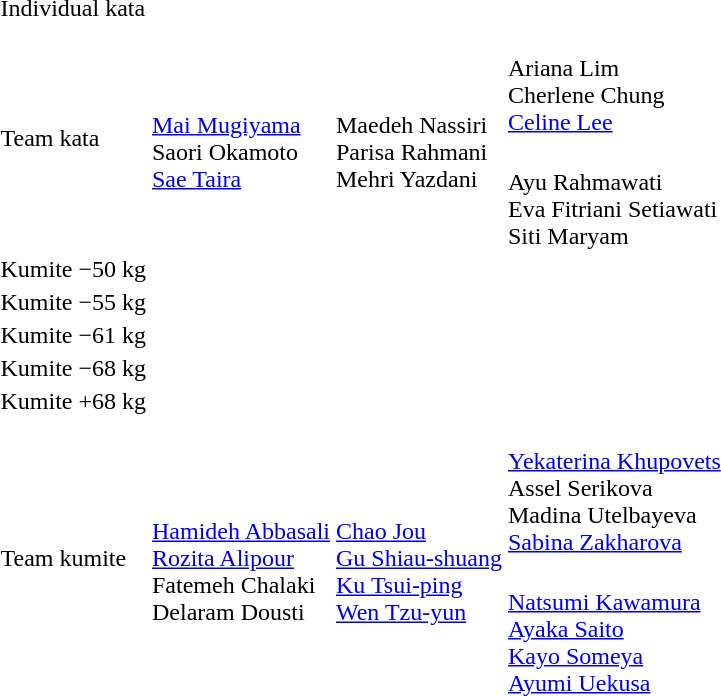<table>
<tr>
<td rowspan=2>Individual kata</td>
<td rowspan=2></td>
<td rowspan=2></td>
<td></td>
</tr>
<tr>
<td></td>
</tr>
<tr>
<td rowspan=2>Team kata</td>
<td rowspan=2><br><a href='#'>Mai Mugiyama</a><br>Saori Okamoto<br><a href='#'>Sae Taira</a></td>
<td rowspan=2><br>Maedeh Nassiri<br>Parisa Rahmani<br>Mehri Yazdani</td>
<td><br>Ariana Lim<br>Cherlene Chung<br><a href='#'>Celine Lee</a></td>
</tr>
<tr>
<td><br>Ayu Rahmawati<br>Eva Fitriani Setiawati<br>Siti Maryam</td>
</tr>
<tr>
<td rowspan=2>Kumite −50 kg</td>
<td rowspan=2></td>
<td rowspan=2></td>
<td></td>
</tr>
<tr>
<td></td>
</tr>
<tr>
<td rowspan=2>Kumite −55 kg</td>
<td rowspan=2></td>
<td rowspan=2></td>
<td></td>
</tr>
<tr>
<td></td>
</tr>
<tr>
<td rowspan=2>Kumite −61 kg</td>
<td rowspan=2></td>
<td rowspan=2></td>
<td></td>
</tr>
<tr>
<td></td>
</tr>
<tr>
<td rowspan=2>Kumite −68 kg</td>
<td rowspan=2></td>
<td rowspan=2></td>
<td></td>
</tr>
<tr>
<td></td>
</tr>
<tr>
<td rowspan=2>Kumite +68 kg</td>
<td rowspan=2></td>
<td rowspan=2></td>
<td></td>
</tr>
<tr>
<td></td>
</tr>
<tr>
<td rowspan=2>Team kumite</td>
<td rowspan=2><br><a href='#'>Hamideh Abbasali</a><br><a href='#'>Rozita Alipour</a><br>Fatemeh Chalaki<br>Delaram Dousti</td>
<td rowspan=2><br><a href='#'>Chao Jou</a><br><a href='#'>Gu Shiau-shuang</a><br><a href='#'>Ku Tsui-ping</a><br><a href='#'>Wen Tzu-yun</a></td>
<td><br><a href='#'>Yekaterina Khupovets</a><br>Assel Serikova<br>Madina Utelbayeva<br><a href='#'>Sabina Zakharova</a></td>
</tr>
<tr>
<td><br><a href='#'>Natsumi Kawamura</a><br><a href='#'>Ayaka Saito</a><br><a href='#'>Kayo Someya</a><br><a href='#'>Ayumi Uekusa</a></td>
</tr>
</table>
